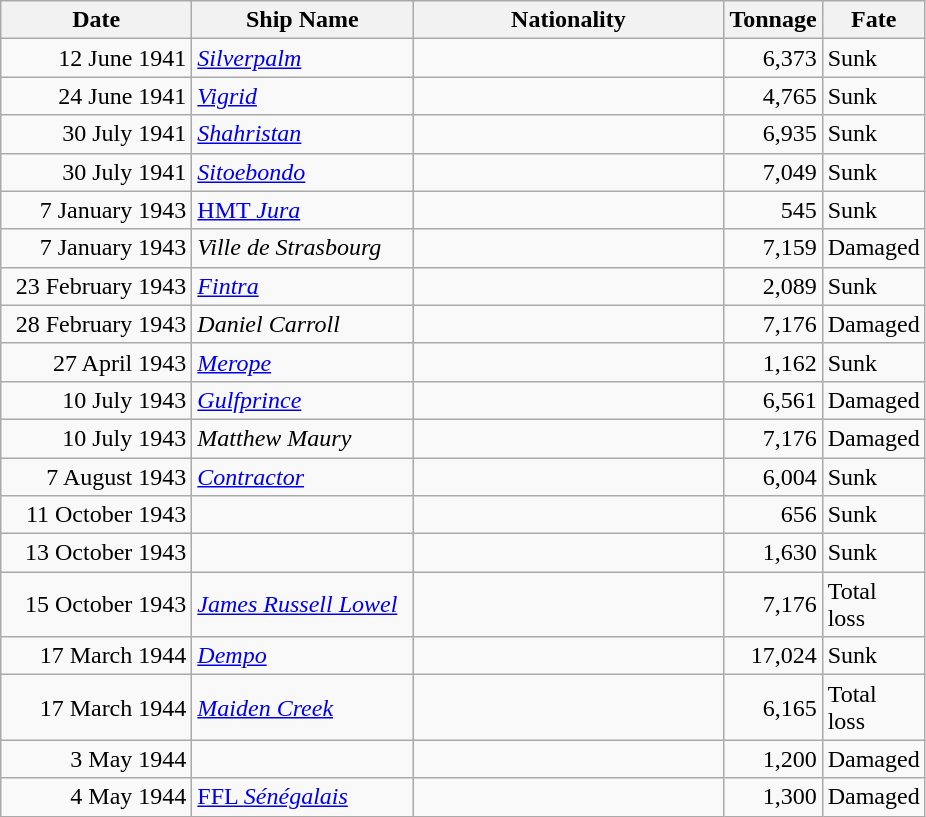<table class="wikitable sortable">
<tr>
<th width="120px">Date</th>
<th width="140px">Ship Name</th>
<th width="200px">Nationality</th>
<th width="25px">Tonnage</th>
<th width="50px">Fate</th>
</tr>
<tr>
<td align="right">12 June 1941</td>
<td align="left"><a href='#'><em>Silverpalm</em></a></td>
<td align="left"></td>
<td align="right">6,373</td>
<td align="left">Sunk</td>
</tr>
<tr>
<td align="right">24 June 1941</td>
<td align="left"><a href='#'><em>Vigrid</em></a></td>
<td align="left"></td>
<td align="right">4,765</td>
<td align="left">Sunk</td>
</tr>
<tr>
<td align="right">30 July 1941</td>
<td align="left"><em><a href='#'>Shahristan</a></em></td>
<td align="left"></td>
<td align="right">6,935</td>
<td align="left">Sunk</td>
</tr>
<tr>
<td align="right">30 July 1941</td>
<td align="left"><em><a href='#'>Sitoebondo</a></em></td>
<td align="left"></td>
<td align="right">7,049</td>
<td align="left">Sunk</td>
</tr>
<tr>
<td align="right">7 January 1943</td>
<td align="left"><a href='#'>HMT <em>Jura</em></a></td>
<td align="left"></td>
<td align="right">545</td>
<td align="left">Sunk</td>
</tr>
<tr>
<td align="right">7 January 1943</td>
<td align="left"><em>Ville de Strasbourg</em></td>
<td align="left"></td>
<td align="right">7,159</td>
<td align="left">Damaged</td>
</tr>
<tr>
<td align="right">23 February 1943</td>
<td align="left"><a href='#'><em>Fintra</em></a></td>
<td align="left"></td>
<td align="right">2,089</td>
<td align="left">Sunk</td>
</tr>
<tr>
<td align="right">28 February 1943</td>
<td align="left"><em>Daniel Carroll</em></td>
<td align="left"></td>
<td align="right">7,176</td>
<td align="left">Damaged</td>
</tr>
<tr>
<td align="right">27 April 1943</td>
<td align="left"><a href='#'><em>Merope</em></a></td>
<td align="left"></td>
<td align="right">1,162</td>
<td align="left">Sunk</td>
</tr>
<tr>
<td align="right">10 July 1943</td>
<td align="left"><a href='#'><em>Gulfprince</em></a></td>
<td align="left"></td>
<td align="right">6,561</td>
<td align="left">Damaged</td>
</tr>
<tr>
<td align="right">10 July 1943</td>
<td align="left"><em>Matthew Maury</em></td>
<td align="left"></td>
<td align="right">7,176</td>
<td align="left">Damaged</td>
</tr>
<tr>
<td align="right">7 August 1943</td>
<td align="left"><a href='#'><em>Contractor</em></a></td>
<td align="left"></td>
<td align="right">6,004</td>
<td align="left">Sunk</td>
</tr>
<tr>
<td align="right">11 October 1943</td>
<td align="left"></td>
<td align="left"></td>
<td align="right">656</td>
<td align="left">Sunk</td>
</tr>
<tr>
<td align="right">13 October 1943</td>
<td align="left"></td>
<td align="left"></td>
<td align="right">1,630</td>
<td align="left">Sunk</td>
</tr>
<tr>
<td align="right">15 October 1943</td>
<td align="left"><a href='#'><em>James Russell Lowel</em></a></td>
<td align="left"></td>
<td align="right">7,176</td>
<td align="left">Total loss</td>
</tr>
<tr>
<td align="right">17 March 1944</td>
<td align="left"><a href='#'><em>Dempo</em></a></td>
<td align="left"></td>
<td align="right">17,024</td>
<td align="left">Sunk</td>
</tr>
<tr>
<td align="right">17 March 1944</td>
<td align="left"><a href='#'><em>Maiden Creek</em></a></td>
<td align="left"></td>
<td align="right">6,165</td>
<td align="left">Total loss</td>
</tr>
<tr>
<td align="right">3 May 1944</td>
<td align="left"></td>
<td align="left"></td>
<td align="right">1,200</td>
<td align="left">Damaged</td>
</tr>
<tr>
<td align="right">4 May 1944</td>
<td align="left"><a href='#'>FFL <em>Sénégalais</em></a></td>
<td align="left"></td>
<td align="right">1,300</td>
<td align="left">Damaged</td>
</tr>
</table>
